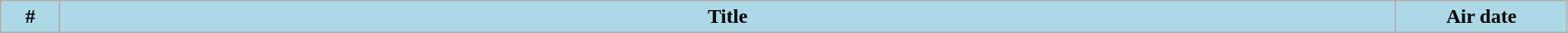<table class="wikitable plainrowheaders" style="width:99%; background:#fff;">
<tr>
<th style="background:#add8e6; width:40px;">#</th>
<th style="background: #add8e6;">Title</th>
<th style="background:#add8e6; width:130px;">Air date<br>
</th>
</tr>
</table>
